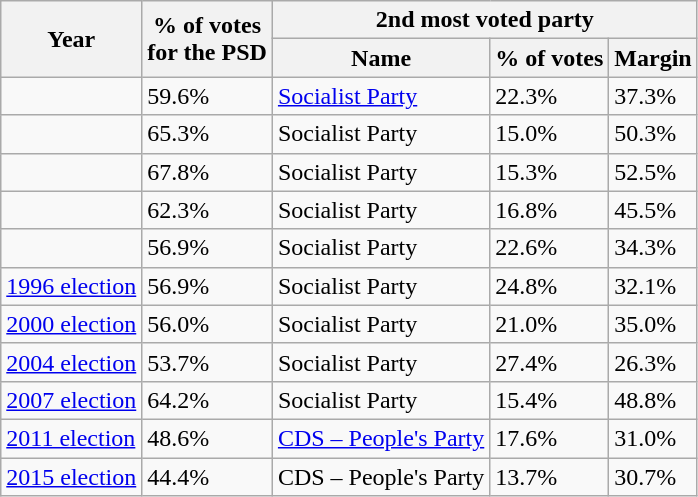<table class="wikitable sortable">
<tr>
<th rowspan=2>Year</th>
<th rowspan=2>% of votes<br>for the PSD</th>
<th colspan=3>2nd most voted party</th>
</tr>
<tr>
<th>Name</th>
<th>% of votes</th>
<th>Margin</th>
</tr>
<tr>
<td></td>
<td>59.6%</td>
<td><a href='#'>Socialist Party</a></td>
<td>22.3%</td>
<td>37.3%</td>
</tr>
<tr>
<td></td>
<td>65.3%</td>
<td>Socialist Party</td>
<td>15.0%</td>
<td>50.3%</td>
</tr>
<tr>
<td></td>
<td>67.8%</td>
<td>Socialist Party</td>
<td>15.3%</td>
<td>52.5%</td>
</tr>
<tr>
<td></td>
<td>62.3%</td>
<td>Socialist Party</td>
<td>16.8%</td>
<td>45.5%</td>
</tr>
<tr>
<td></td>
<td>56.9%</td>
<td>Socialist Party</td>
<td>22.6%</td>
<td>34.3%</td>
</tr>
<tr>
<td><a href='#'>1996 election</a></td>
<td>56.9%</td>
<td>Socialist Party</td>
<td>24.8%</td>
<td>32.1%</td>
</tr>
<tr>
<td><a href='#'>2000 election</a></td>
<td>56.0%</td>
<td>Socialist Party</td>
<td>21.0%</td>
<td>35.0%</td>
</tr>
<tr>
<td><a href='#'>2004 election</a></td>
<td>53.7%</td>
<td>Socialist Party</td>
<td>27.4%</td>
<td>26.3%</td>
</tr>
<tr>
<td><a href='#'>2007 election</a></td>
<td>64.2%</td>
<td>Socialist Party</td>
<td>15.4%</td>
<td>48.8%</td>
</tr>
<tr>
<td><a href='#'>2011 election</a></td>
<td>48.6%</td>
<td><a href='#'>CDS – People's Party</a></td>
<td>17.6%</td>
<td>31.0%</td>
</tr>
<tr>
<td><a href='#'>2015 election</a></td>
<td>44.4%</td>
<td>CDS – People's Party</td>
<td>13.7%</td>
<td>30.7%</td>
</tr>
</table>
